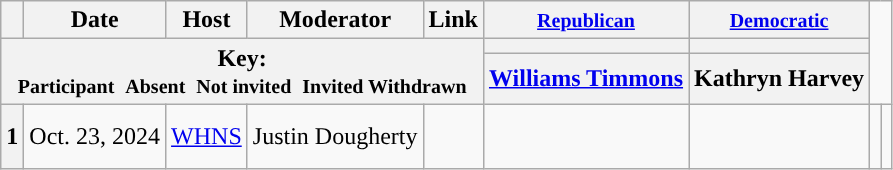<table class="wikitable" style="text-align:center;">
<tr>
<th scope="col"></th>
<th scope="col">Date</th>
<th scope="col">Host</th>
<th scope="col">Moderator</th>
<th scope="col">Link</th>
<th scope="col"><small><a href='#'>Republican</a></small></th>
<th scope="col"><small><a href='#'>Democratic</a></small></th>
</tr>
<tr>
<th colspan="5" rowspan="2">Key:<br> <small>Participant </small>  <small>Absent </small>  <small>Not invited </small>  <small>Invited  Withdrawn</small></th>
<th scope="col" style="background:"></th>
<th scope="col" style="background:"></th>
</tr>
<tr>
<th scope="col"><a href='#'>Williams Timmons</a></th>
<th scope="col">Kathryn Harvey</th>
</tr>
<tr>
<th>1</th>
<td style="white-space:nowrap;">Oct. 23, 2024</td>
<td style="white-space:nowrap;"><a href='#'>WHNS</a></td>
<td style="white-space:nowrap;">Justin Dougherty</td>
<td style="white-space:nowrap;"><br><br></td>
<td></td>
<td></td>
<td></td>
<td></td>
</tr>
</table>
